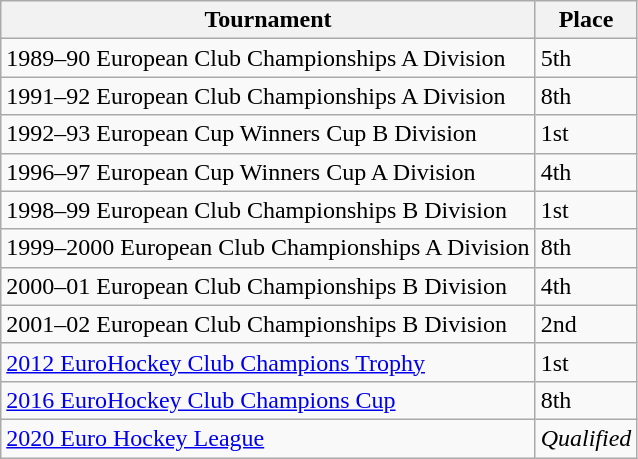<table class="wikitable collapsible">
<tr>
<th>Tournament</th>
<th>Place</th>
</tr>
<tr>
<td>1989–90 European Club Championships A Division</td>
<td>5th</td>
</tr>
<tr>
<td>1991–92 European Club Championships A Division</td>
<td>8th</td>
</tr>
<tr>
<td>1992–93 European Cup Winners Cup B Division</td>
<td>1st</td>
</tr>
<tr>
<td>1996–97 European Cup Winners Cup A Division</td>
<td>4th</td>
</tr>
<tr>
<td>1998–99 European Club Championships B Division</td>
<td>1st</td>
</tr>
<tr>
<td>1999–2000 European Club Championships A Division</td>
<td>8th</td>
</tr>
<tr>
<td>2000–01 European Club Championships B Division</td>
<td>4th</td>
</tr>
<tr>
<td>2001–02 European Club Championships B Division</td>
<td>2nd</td>
</tr>
<tr>
<td><a href='#'>2012 EuroHockey Club Champions Trophy</a></td>
<td>1st</td>
</tr>
<tr>
<td><a href='#'>2016 EuroHockey Club Champions Cup</a></td>
<td>8th</td>
</tr>
<tr>
<td><a href='#'>2020 Euro Hockey League</a></td>
<td><em>Qualified</em></td>
</tr>
</table>
